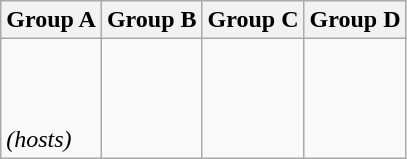<table class="wikitable">
<tr>
<th>Group A</th>
<th>Group B</th>
<th>Group C</th>
<th>Group D</th>
</tr>
<tr>
<td><br><br><br> <em>(hosts)</em></td>
<td><br><br><br></td>
<td><br><br><br></td>
<td><br><br><br></td>
</tr>
</table>
